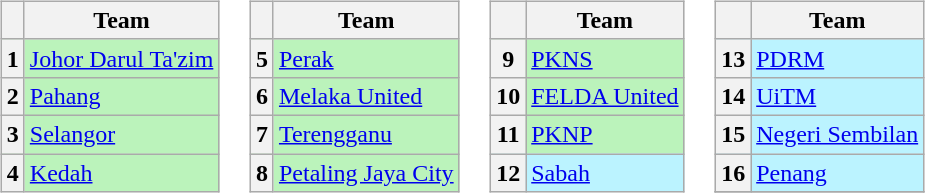<table>
<tr valign=top>
<td><br><table class="wikitable">
<tr>
<th></th>
<th>Team</th>
</tr>
<tr bgcolor=#BBF3BB>
<th>1</th>
<td><a href='#'>Johor Darul Ta'zim</a></td>
</tr>
<tr bgcolor=#BBF3BB>
<th>2</th>
<td><a href='#'>Pahang</a></td>
</tr>
<tr bgcolor=#BBF3BB>
<th>3</th>
<td><a href='#'>Selangor</a></td>
</tr>
<tr bgcolor=#BBF3BB>
<th>4</th>
<td><a href='#'>Kedah</a></td>
</tr>
</table>
</td>
<td><br><table class="wikitable">
<tr>
<th></th>
<th>Team</th>
</tr>
<tr bgcolor=#BBF3BB>
<th>5</th>
<td><a href='#'>Perak</a></td>
</tr>
<tr bgcolor=#BBF3BB>
<th>6</th>
<td><a href='#'>Melaka United</a></td>
</tr>
<tr bgcolor=#BBF3BB>
<th>7</th>
<td><a href='#'>Terengganu</a></td>
</tr>
<tr bgcolor=#BBF3BB>
<th>8</th>
<td><a href='#'>Petaling Jaya City</a></td>
</tr>
</table>
</td>
<td><br><table class="wikitable">
<tr>
<th></th>
<th>Team</th>
</tr>
<tr bgcolor=#BBF3BB>
<th>9</th>
<td><a href='#'>PKNS</a></td>
</tr>
<tr bgcolor=#BBF3BB>
<th>10</th>
<td><a href='#'>FELDA United</a></td>
</tr>
<tr bgcolor=#BBF3BB>
<th>11</th>
<td><a href='#'>PKNP</a></td>
</tr>
<tr bgcolor=#BBF3FF>
<th>12</th>
<td><a href='#'>Sabah</a></td>
</tr>
</table>
</td>
<td><br><table class="wikitable">
<tr>
<th></th>
<th>Team</th>
</tr>
<tr bgcolor=#BBF3FF>
<th>13</th>
<td><a href='#'>PDRM</a></td>
</tr>
<tr bgcolor=#BBF3FF>
<th>14</th>
<td><a href='#'>UiTM</a></td>
</tr>
<tr bgcolor=#BBF3FF>
<th>15</th>
<td><a href='#'>Negeri Sembilan</a></td>
</tr>
<tr bgcolor=#BBF3FF>
<th>16</th>
<td><a href='#'>Penang</a></td>
</tr>
<tr>
</tr>
</table>
</td>
</tr>
</table>
